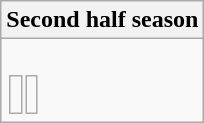<table class="wikitable">
<tr>
<th>Second half season</th>
</tr>
<tr>
<td><br><table>
<tr>
<td><br></td>
<td><br></td>
</tr>
</table>
</td>
</tr>
</table>
